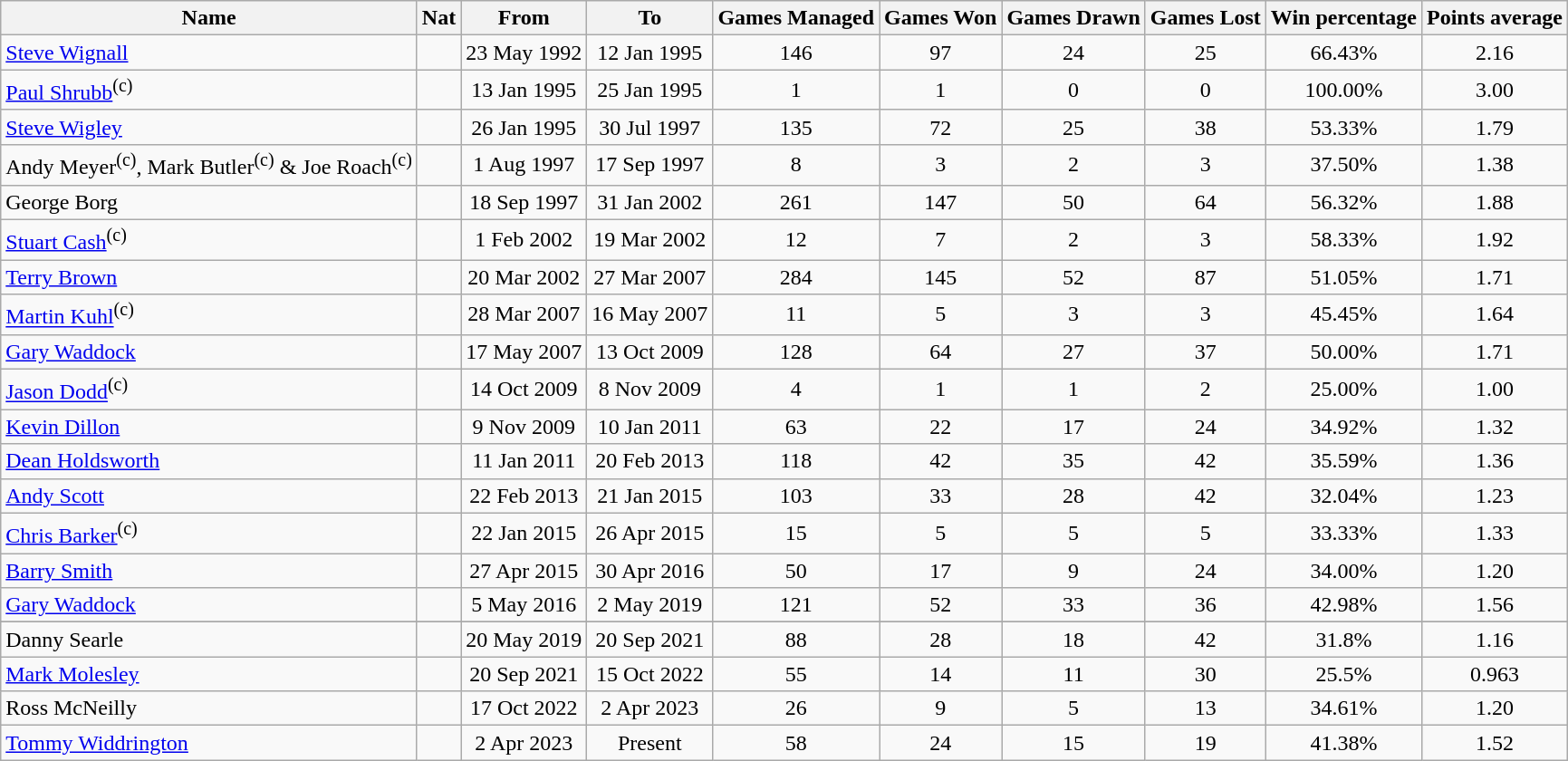<table class="wikitable" style="text-align:center">
<tr>
<th>Name</th>
<th>Nat</th>
<th>From</th>
<th>To</th>
<th>Games Managed</th>
<th>Games Won</th>
<th>Games Drawn</th>
<th>Games Lost</th>
<th>Win percentage</th>
<th>Points average</th>
</tr>
<tr>
<td align=left><a href='#'>Steve Wignall</a></td>
<td></td>
<td>23 May 1992</td>
<td>12 Jan 1995</td>
<td>146</td>
<td>97</td>
<td>24</td>
<td>25</td>
<td>66.43%</td>
<td>2.16</td>
</tr>
<tr>
<td align=left><a href='#'>Paul Shrubb</a><sup>(c)</sup></td>
<td></td>
<td>13 Jan 1995</td>
<td>25 Jan 1995</td>
<td>1</td>
<td>1</td>
<td>0</td>
<td>0</td>
<td>100.00%</td>
<td>3.00</td>
</tr>
<tr>
<td align=left><a href='#'>Steve Wigley</a></td>
<td></td>
<td>26 Jan 1995</td>
<td>30 Jul 1997</td>
<td>135</td>
<td>72</td>
<td>25</td>
<td>38</td>
<td>53.33%</td>
<td>1.79</td>
</tr>
<tr>
<td align=left>Andy Meyer<sup>(c)</sup>, Mark Butler<sup>(c)</sup> & Joe Roach<sup>(c)</sup></td>
<td></td>
<td>1 Aug 1997</td>
<td>17 Sep 1997</td>
<td>8</td>
<td>3</td>
<td>2</td>
<td>3</td>
<td>37.50%</td>
<td>1.38</td>
</tr>
<tr>
<td align=left>George Borg</td>
<td></td>
<td>18 Sep 1997</td>
<td>31 Jan 2002</td>
<td>261</td>
<td>147</td>
<td>50</td>
<td>64</td>
<td>56.32%</td>
<td>1.88</td>
</tr>
<tr>
<td align=left><a href='#'>Stuart Cash</a><sup>(c)</sup></td>
<td></td>
<td>1 Feb 2002</td>
<td>19 Mar 2002</td>
<td>12</td>
<td>7</td>
<td>2</td>
<td>3</td>
<td>58.33%</td>
<td>1.92</td>
</tr>
<tr>
<td align=left><a href='#'>Terry Brown</a></td>
<td></td>
<td>20 Mar 2002</td>
<td>27 Mar 2007</td>
<td>284</td>
<td>145</td>
<td>52</td>
<td>87</td>
<td>51.05%</td>
<td>1.71</td>
</tr>
<tr>
<td align=left><a href='#'>Martin Kuhl</a><sup>(c)</sup></td>
<td></td>
<td>28 Mar 2007</td>
<td>16 May 2007</td>
<td>11</td>
<td>5</td>
<td>3</td>
<td>3</td>
<td>45.45%</td>
<td>1.64</td>
</tr>
<tr>
<td align=left><a href='#'>Gary Waddock</a></td>
<td></td>
<td>17 May 2007</td>
<td>13 Oct 2009</td>
<td>128</td>
<td>64</td>
<td>27</td>
<td>37</td>
<td>50.00%</td>
<td>1.71</td>
</tr>
<tr>
<td align=left><a href='#'>Jason Dodd</a><sup>(c)</sup></td>
<td></td>
<td>14 Oct 2009</td>
<td>8 Nov 2009</td>
<td>4</td>
<td>1</td>
<td>1</td>
<td>2</td>
<td>25.00%</td>
<td>1.00</td>
</tr>
<tr>
<td align=left><a href='#'>Kevin Dillon</a></td>
<td></td>
<td>9 Nov 2009</td>
<td>10 Jan 2011</td>
<td>63</td>
<td>22</td>
<td>17</td>
<td>24</td>
<td>34.92%</td>
<td>1.32</td>
</tr>
<tr>
<td align=left><a href='#'>Dean Holdsworth</a></td>
<td></td>
<td>11 Jan 2011</td>
<td>20 Feb 2013</td>
<td>118</td>
<td>42</td>
<td>35</td>
<td>42</td>
<td>35.59%</td>
<td>1.36</td>
</tr>
<tr>
<td align=left><a href='#'>Andy Scott</a></td>
<td></td>
<td>22 Feb 2013</td>
<td>21 Jan 2015</td>
<td>103</td>
<td>33</td>
<td>28</td>
<td>42</td>
<td>32.04%</td>
<td>1.23</td>
</tr>
<tr>
<td align=left><a href='#'>Chris Barker</a><sup>(c)</sup></td>
<td></td>
<td>22 Jan 2015</td>
<td>26 Apr 2015</td>
<td>15</td>
<td>5</td>
<td>5</td>
<td>5</td>
<td>33.33%</td>
<td>1.33</td>
</tr>
<tr>
<td align=left><a href='#'>Barry Smith</a></td>
<td></td>
<td>27 Apr 2015</td>
<td>30 Apr 2016</td>
<td>50</td>
<td>17</td>
<td>9</td>
<td>24</td>
<td>34.00%</td>
<td>1.20</td>
</tr>
<tr>
<td align=left><a href='#'>Gary Waddock</a></td>
<td></td>
<td>5 May 2016</td>
<td>2 May 2019</td>
<td>121</td>
<td>52</td>
<td>33</td>
<td>36</td>
<td>42.98%</td>
<td>1.56</td>
</tr>
<tr>
</tr>
<tr>
<td align=left>Danny Searle</td>
<td></td>
<td>20 May 2019</td>
<td>20 Sep 2021</td>
<td>88</td>
<td>28</td>
<td>18</td>
<td>42</td>
<td>31.8%</td>
<td>1.16</td>
</tr>
<tr>
<td align=left><a href='#'>Mark Molesley</a></td>
<td></td>
<td>20 Sep 2021</td>
<td>15 Oct 2022</td>
<td>55</td>
<td>14</td>
<td>11</td>
<td>30</td>
<td>25.5%</td>
<td>0.963</td>
</tr>
<tr>
<td align=left>Ross McNeilly</td>
<td></td>
<td>17 Oct 2022</td>
<td>2 Apr 2023</td>
<td>26</td>
<td>9</td>
<td>5</td>
<td>13</td>
<td>34.61%</td>
<td>1.20</td>
</tr>
<tr>
<td align=left><a href='#'>Tommy Widdrington</a></td>
<td></td>
<td>2 Apr 2023</td>
<td>Present</td>
<td>58</td>
<td>24</td>
<td>15</td>
<td>19</td>
<td>41.38%</td>
<td>1.52</td>
</tr>
</table>
